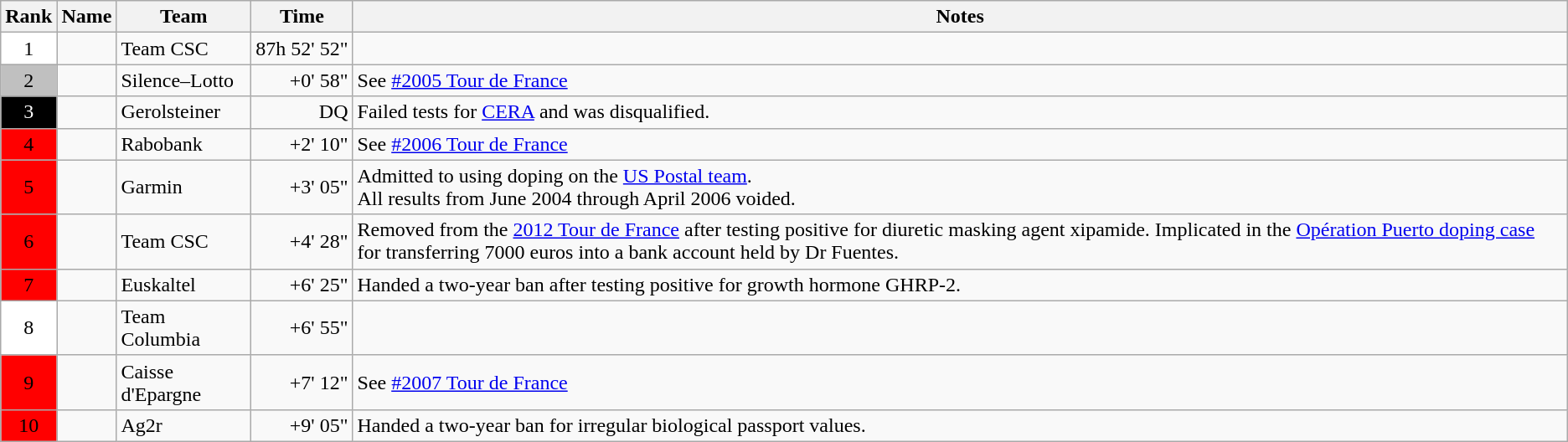<table class="wikitable" style="margin-bottom:0;">
<tr>
<th>Rank</th>
<th>Name</th>
<th>Team</th>
<th>Time</th>
<th>Notes</th>
</tr>
<tr>
<td style="text-align:center;background:white">1</td>
<td nowrap></td>
<td>Team CSC</td>
<td align=right nowrap>87h 52' 52"</td>
<td></td>
</tr>
<tr>
<td style="text-align:center;background:silver">2</td>
<td nowrap></td>
<td>Silence–Lotto</td>
<td align=right>+0' 58"</td>
<td>See <a href='#'>#2005 Tour de France</a></td>
</tr>
<tr>
<td style="text-align:center;background:black;color:white">3</td>
<td nowrap></td>
<td>Gerolsteiner</td>
<td align=right>DQ</td>
<td>Failed tests for <a href='#'>CERA</a> and was disqualified.</td>
</tr>
<tr>
<td style="text-align:center;background:red">4</td>
<td nowrap></td>
<td>Rabobank</td>
<td align=right>+2' 10"</td>
<td>See <a href='#'>#2006 Tour de France</a></td>
</tr>
<tr>
<td style="text-align:center;background:red">5</td>
<td nowrap></td>
<td>Garmin</td>
<td align=right>+3' 05"</td>
<td>Admitted to using doping on the <a href='#'>US Postal team</a>.<br>All results from June 2004 through April 2006 voided.</td>
</tr>
<tr>
<td style="text-align:center;background:red">6</td>
<td nowrap></td>
<td>Team CSC</td>
<td align=right>+4' 28"</td>
<td>Removed from the <a href='#'>2012 Tour de France</a> after testing positive for diuretic masking agent xipamide. Implicated in the <a href='#'>Opération Puerto doping case</a> for transferring 7000 euros into a bank account held by Dr Fuentes.</td>
</tr>
<tr>
<td style="text-align:center;background:red">7</td>
<td nowrap></td>
<td>Euskaltel</td>
<td align=right>+6' 25"</td>
<td>Handed a two-year ban after testing positive for growth hormone GHRP-2.</td>
</tr>
<tr>
<td style="text-align:center;background:white">8</td>
<td nowrap></td>
<td>Team Columbia</td>
<td align=right>+6' 55"</td>
<td></td>
</tr>
<tr>
<td style="text-align:center;background:red">9</td>
<td nowrap></td>
<td>Caisse d'Epargne</td>
<td align=right>+7' 12"</td>
<td>See <a href='#'>#2007 Tour de France</a></td>
</tr>
<tr>
<td style="text-align:center;background:red">10</td>
<td nowrap></td>
<td>Ag2r</td>
<td align=right>+9' 05"</td>
<td>Handed a two-year ban for irregular biological passport values.</td>
</tr>
</table>
